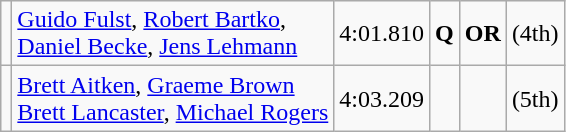<table class="wikitable" style="text-align:center;">
<tr>
<td align=left></td>
<td align=left><a href='#'>Guido Fulst</a>, <a href='#'>Robert Bartko</a>,<br><a href='#'>Daniel Becke</a>, <a href='#'>Jens Lehmann</a></td>
<td>4:01.810</td>
<td><strong>Q</strong></td>
<td><strong>OR</strong></td>
<td>(4th)</td>
</tr>
<tr>
<td align=left></td>
<td align=left><a href='#'>Brett Aitken</a>, <a href='#'>Graeme Brown</a><br><a href='#'>Brett Lancaster</a>, <a href='#'>Michael Rogers</a></td>
<td>4:03.209</td>
<td></td>
<td></td>
<td>(5th)</td>
</tr>
</table>
